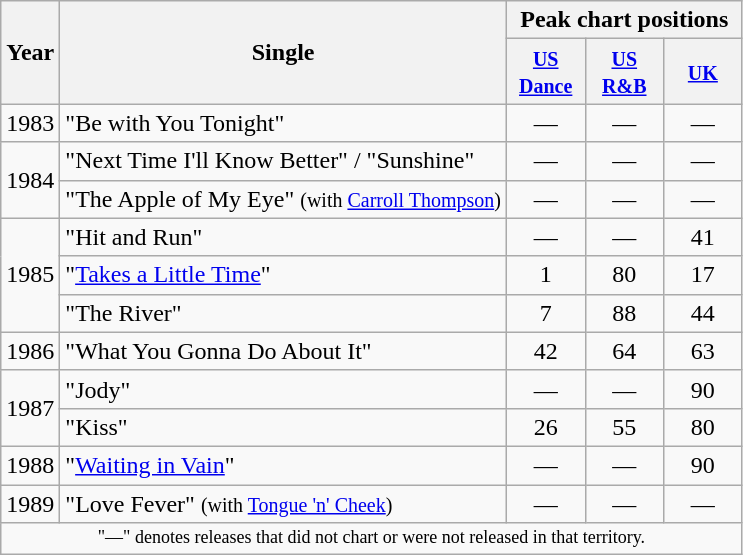<table class="wikitable">
<tr>
<th scope="col" rowspan="2">Year</th>
<th scope="col" rowspan="2">Single</th>
<th scope="col" colspan="4">Peak chart positions</th>
</tr>
<tr>
<th style="width:45px;"><small><a href='#'>US Dance</a></small><br></th>
<th style="width:45px;"><small><a href='#'>US R&B</a></small><br></th>
<th style="width:45px;"><small><a href='#'>UK</a></small><br></th>
</tr>
<tr>
<td rowspan="1">1983</td>
<td>"Be with You Tonight"</td>
<td align=center>—</td>
<td align=center>—</td>
<td align=center>―</td>
</tr>
<tr>
<td rowspan="2">1984</td>
<td>"Next Time I'll Know Better" / "Sunshine"</td>
<td align=center>—</td>
<td align=center>—</td>
<td align=center>—</td>
</tr>
<tr>
<td>"The Apple of My Eye" <small>(with <a href='#'>Carroll Thompson</a>)</small></td>
<td align=center>—</td>
<td align=center>―</td>
<td align=center>—</td>
</tr>
<tr>
<td rowspan="3">1985</td>
<td>"Hit and Run"</td>
<td align=center>—</td>
<td align=center>—</td>
<td align=center>41</td>
</tr>
<tr>
<td>"<a href='#'>Takes a Little Time</a>"</td>
<td align=center>1</td>
<td align=center>80</td>
<td align=center>17</td>
</tr>
<tr>
<td>"The River"</td>
<td align=center>7</td>
<td align=center>88</td>
<td align=center>44</td>
</tr>
<tr>
<td rowspan="1">1986</td>
<td>"What You Gonna Do About It"</td>
<td align=center>42</td>
<td align=center>64</td>
<td align=center>63</td>
</tr>
<tr>
<td rowspan="2">1987</td>
<td>"Jody"</td>
<td align=center>—</td>
<td align=center>—</td>
<td align=center>90</td>
</tr>
<tr>
<td>"Kiss"</td>
<td align=center>26</td>
<td align=center>55</td>
<td align=center>80</td>
</tr>
<tr>
<td rowspan="1">1988</td>
<td>"<a href='#'>Waiting in Vain</a>"</td>
<td align=center>—</td>
<td align=center>—</td>
<td align=center>90</td>
</tr>
<tr>
<td rowspan="1">1989</td>
<td>"Love Fever" <small>(with <a href='#'>Tongue 'n' Cheek</a>)</small></td>
<td align=center>—</td>
<td align=center>—</td>
<td align=center>—</td>
</tr>
<tr>
<td colspan="5" style="text-align:center; font-size:9pt;">"—" denotes releases that did not chart or were not released in that territory.</td>
</tr>
</table>
